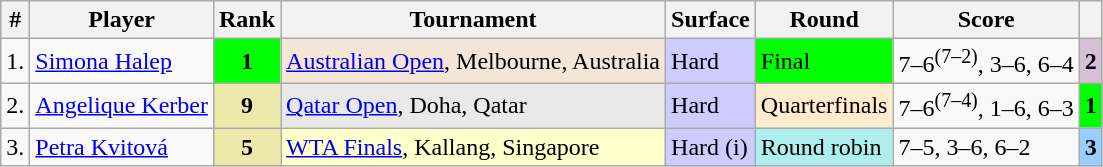<table class="wikitable sortable">
<tr>
<th>#</th>
<th>Player</th>
<th>Rank</th>
<th>Tournament</th>
<th>Surface</th>
<th>Round</th>
<th>Score</th>
<th></th>
</tr>
<tr>
<td>1.</td>
<td> <a href='#'>Simona Halep</a></td>
<td align=center bgcolor=lime><strong>1</strong></td>
<td bgcolor=f3e6d7><a href='#'>Australian Open</a>, Melbourne, Australia</td>
<td bgcolor=CCCCFF>Hard</td>
<td bgcolor=lime>Final</td>
<td>7–6<sup>(7–2)</sup>, 3–6, 6–4</td>
<td align=center bgcolor=thistle><strong>2</strong></td>
</tr>
<tr>
<td>2.</td>
<td> <a href='#'>Angelique Kerber</a></td>
<td align=center bgcolor=EEE8AA><strong>9</strong></td>
<td bgcolor=e9e9e9><a href='#'>Qatar Open</a>, Doha, Qatar</td>
<td bgcolor=CCCCFF>Hard</td>
<td bgcolor=ffebcd>Quarterfinals</td>
<td>7–6<sup>(7–4)</sup>, 1–6, 6–3</td>
<td align=center bgcolor=lime><strong>1</strong></td>
</tr>
<tr>
<td>3.</td>
<td> <a href='#'>Petra Kvitová</a></td>
<td align=center bgcolor=EEE8AA><strong>5</strong></td>
<td bgcolor=ffffcc><a href='#'>WTA Finals</a>, Kallang, Singapore</td>
<td bgcolor=CCCCFF>Hard (i)</td>
<td bgcolor=afeeee>Round robin</td>
<td>7–5, 3–6, 6–2</td>
<td align=center bgcolor=99ccff><strong>3</strong></td>
</tr>
</table>
